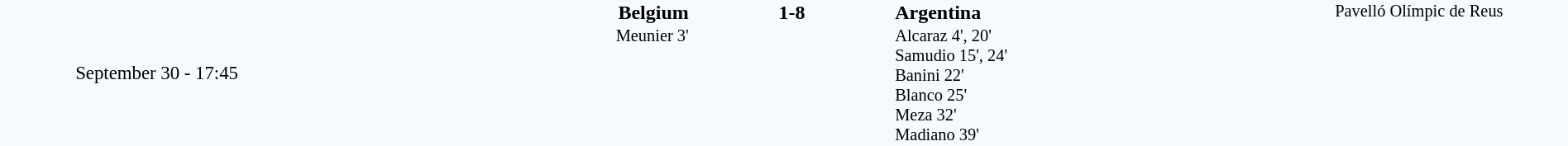<table style="width: 100%; background:#F5FAFF;" cellspacing="0">
<tr>
<td style=font-size:95% align=center rowspan=3 width=20%>September 30 - 17:45</td>
</tr>
<tr>
<td width=24% align=right><strong>Belgium</strong></td>
<td align=center width=13%><strong>1-8</strong></td>
<td width=24%><strong>Argentina</strong></td>
<td style=font-size:85% rowspan=3 valign=top align=center>Pavelló Olímpic de Reus</td>
</tr>
<tr style=font-size:85%>
<td align=right valign=top>Meunier 3'</td>
<td></td>
<td valign=top>Alcaraz 4', 20'<br>Samudio 15', 24'<br>Banini 22'<br>Blanco 25'<br>Meza 32'<br>Madiano 39'</td>
</tr>
</table>
